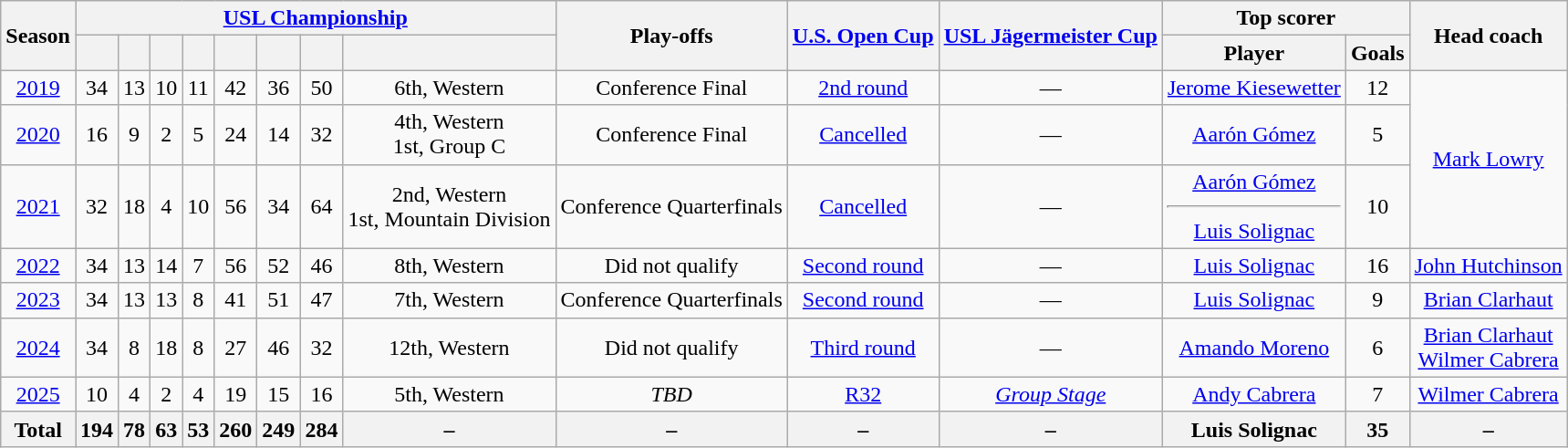<table class="wikitable" style="text-align: center">
<tr>
<th scope="col" rowspan="2">Season</th>
<th colspan=8 class="unsortable"><a href='#'>USL Championship</a></th>
<th scope="col" rowspan="2" class="unsortable">Play-offs</th>
<th scope="col" rowspan="2" class="unsortable"><a href='#'>U.S. Open Cup</a></th>
<th scope="col" rowspan="2" class="unsortable"><a href='#'>USL Jägermeister Cup</a></th>
<th scope="col" colspan="2" class="unsortable">Top scorer </th>
<th scope="col" rowspan="2" class="unsortable">Head coach</th>
</tr>
<tr>
<th></th>
<th></th>
<th></th>
<th></th>
<th></th>
<th></th>
<th></th>
<th></th>
<th class="unsortable">Player</th>
<th class="unsortable">Goals</th>
</tr>
<tr>
<td><a href='#'>2019</a></td>
<td>34</td>
<td>13</td>
<td>10</td>
<td>11</td>
<td>42</td>
<td>36</td>
<td>50</td>
<td>6th, Western</td>
<td>Conference Final</td>
<td><a href='#'>2nd round</a></td>
<td>—</td>
<td> <a href='#'>Jerome Kiesewetter</a></td>
<td>12</td>
<td rowspan=3> <a href='#'>Mark Lowry</a></td>
</tr>
<tr>
<td><a href='#'>2020</a></td>
<td>16</td>
<td>9</td>
<td>2</td>
<td>5</td>
<td>24</td>
<td>14</td>
<td>32</td>
<td>4th, Western<br>1st, Group C</td>
<td>Conference Final</td>
<td><a href='#'>Cancelled</a></td>
<td>—</td>
<td> <a href='#'>Aarón Gómez</a></td>
<td>5</td>
</tr>
<tr>
<td><a href='#'>2021</a></td>
<td>32</td>
<td>18</td>
<td>4</td>
<td>10</td>
<td>56</td>
<td>34</td>
<td>64</td>
<td>2nd, Western<br>1st, Mountain Division</td>
<td>Conference Quarterfinals</td>
<td><a href='#'>Cancelled</a></td>
<td>—</td>
<td> <a href='#'>Aarón Gómez</a><hr> <a href='#'>Luis Solignac</a></td>
<td>10</td>
</tr>
<tr>
<td><a href='#'>2022</a></td>
<td>34</td>
<td>13</td>
<td>14</td>
<td>7</td>
<td>56</td>
<td>52</td>
<td>46</td>
<td>8th, Western</td>
<td>Did not qualify</td>
<td><a href='#'>Second round</a></td>
<td>—</td>
<td> <a href='#'>Luis Solignac</a></td>
<td>16</td>
<td> <a href='#'>John Hutchinson</a></td>
</tr>
<tr>
<td><a href='#'>2023</a></td>
<td>34</td>
<td>13</td>
<td>13</td>
<td>8</td>
<td>41</td>
<td>51</td>
<td>47</td>
<td>7th, Western</td>
<td>Conference Quarterfinals</td>
<td><a href='#'>Second round</a></td>
<td>—</td>
<td> <a href='#'>Luis Solignac</a></td>
<td>9</td>
<td> <a href='#'>Brian Clarhaut</a></td>
</tr>
<tr>
<td><a href='#'>2024</a></td>
<td>34</td>
<td>8</td>
<td>18</td>
<td>8</td>
<td>27</td>
<td>46</td>
<td>32</td>
<td>12th, Western</td>
<td>Did not qualify</td>
<td><a href='#'>Third round</a></td>
<td>—</td>
<td> <a href='#'>Amando Moreno</a></td>
<td>6</td>
<td> <a href='#'>Brian Clarhaut</a><br> <a href='#'>Wilmer Cabrera</a></td>
</tr>
<tr>
<td><a href='#'>2025</a></td>
<td>10</td>
<td>4</td>
<td>2</td>
<td>4</td>
<td>19</td>
<td>15</td>
<td>16</td>
<td>5th, Western</td>
<td><em>TBD</em></td>
<td><a href='#'>R32</a></td>
<td><em><a href='#'>Group Stage</a></em></td>
<td> <a href='#'>Andy Cabrera</a></td>
<td>7</td>
<td> <a href='#'>Wilmer Cabrera</a></td>
</tr>
<tr>
<th>Total</th>
<th>194</th>
<th>78</th>
<th>63</th>
<th>53</th>
<th>260</th>
<th>249</th>
<th>284</th>
<th>–</th>
<th>–</th>
<th>–</th>
<th>–</th>
<th>Luis Solignac</th>
<th>35</th>
<th>–</th>
</tr>
</table>
